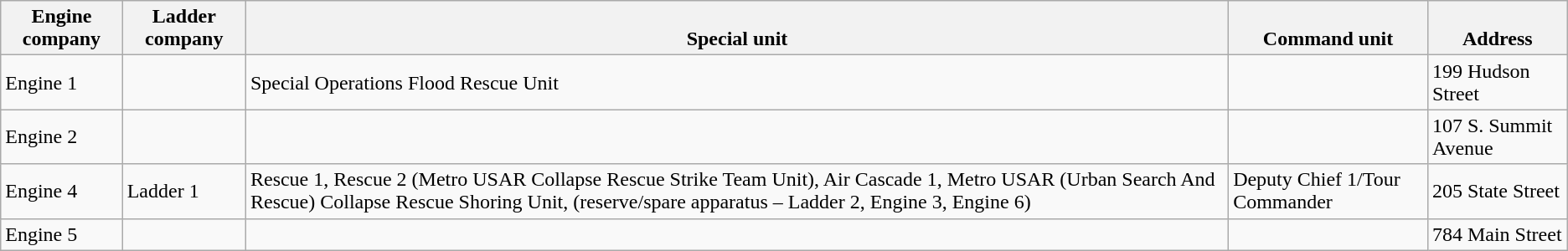<table class=wikitable>
<tr valign=bottom>
<th>Engine company</th>
<th>Ladder company</th>
<th>Special unit</th>
<th>Command unit</th>
<th>Address</th>
</tr>
<tr>
<td>Engine 1</td>
<td></td>
<td>Special Operations Flood Rescue Unit</td>
<td></td>
<td>199 Hudson Street</td>
</tr>
<tr>
<td>Engine 2</td>
<td></td>
<td></td>
<td></td>
<td>107 S. Summit Avenue</td>
</tr>
<tr>
<td>Engine 4</td>
<td>Ladder 1</td>
<td>Rescue 1, Rescue 2 (Metro USAR Collapse Rescue Strike Team Unit), Air Cascade 1, Metro USAR (Urban Search And Rescue) Collapse Rescue Shoring Unit, (reserve/spare apparatus –  Ladder 2, Engine 3, Engine 6)</td>
<td>Deputy Chief 1/Tour Commander</td>
<td>205 State Street</td>
</tr>
<tr>
<td>Engine 5</td>
<td></td>
<td></td>
<td></td>
<td>784 Main Street</td>
</tr>
</table>
